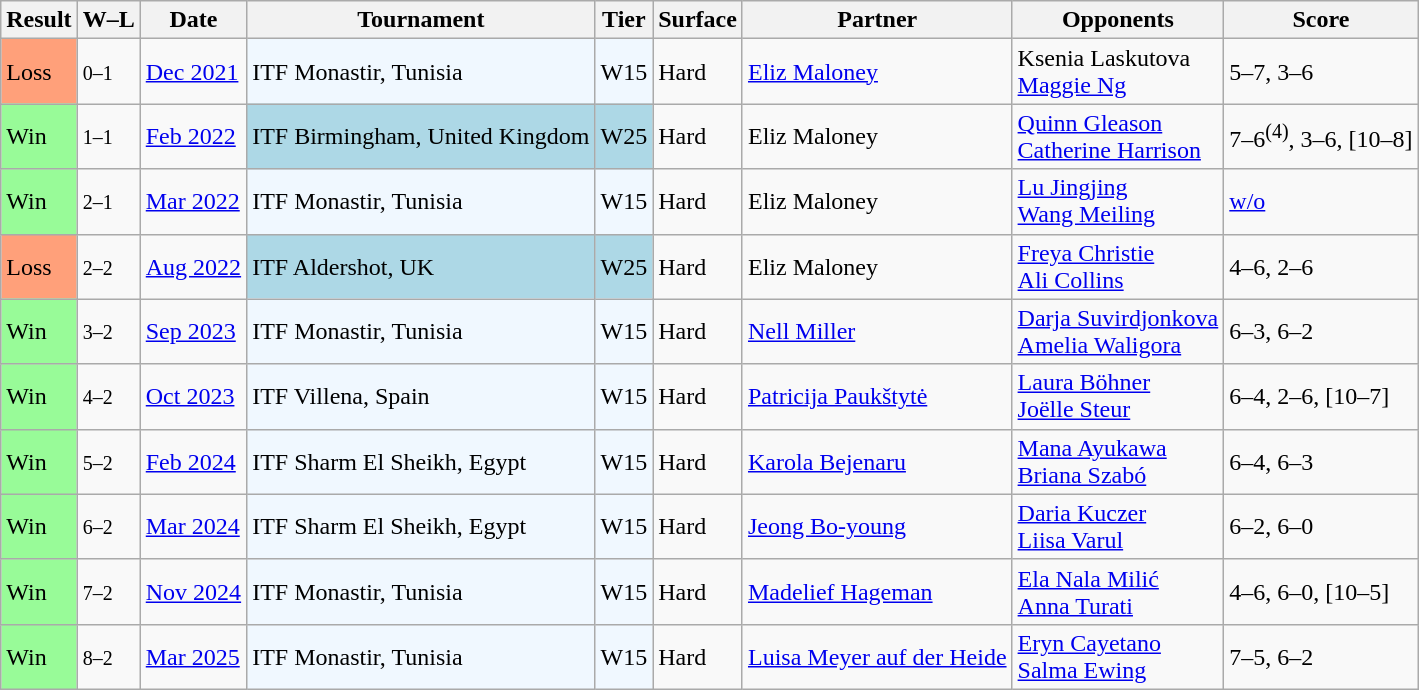<table class="sortable wikitable">
<tr>
<th>Result</th>
<th class="unsortable">W–L</th>
<th>Date</th>
<th>Tournament</th>
<th>Tier</th>
<th>Surface</th>
<th>Partner</th>
<th>Opponents</th>
<th class="unsortable">Score</th>
</tr>
<tr>
<td style="background:#ffa07a;">Loss</td>
<td><small>0–1</small></td>
<td><a href='#'>Dec 2021</a></td>
<td style="background:#f0f8ff;">ITF Monastir, Tunisia</td>
<td style="background:#f0f8ff;">W15</td>
<td>Hard</td>
<td> <a href='#'>Eliz Maloney</a></td>
<td> Ksenia Laskutova <br>  <a href='#'>Maggie Ng</a></td>
<td>5–7, 3–6</td>
</tr>
<tr>
<td style="background:#98fb98;">Win</td>
<td><small>1–1</small></td>
<td><a href='#'>Feb 2022</a></td>
<td style="background:lightblue;">ITF Birmingham, United Kingdom</td>
<td style="background:lightblue;">W25</td>
<td>Hard</td>
<td> Eliz Maloney</td>
<td> <a href='#'>Quinn Gleason</a> <br>  <a href='#'>Catherine Harrison</a></td>
<td>7–6<sup>(4)</sup>, 3–6, [10–8]</td>
</tr>
<tr>
<td style="background:#98fb98;">Win</td>
<td><small>2–1</small></td>
<td><a href='#'>Mar 2022</a></td>
<td style="background:#f0f8ff;">ITF Monastir, Tunisia</td>
<td style="background:#f0f8ff;">W15</td>
<td>Hard</td>
<td> Eliz Maloney</td>
<td> <a href='#'>Lu Jingjing</a> <br>  <a href='#'>Wang Meiling</a></td>
<td><a href='#'>w/o</a></td>
</tr>
<tr>
<td style="background:#ffa07a;">Loss</td>
<td><small>2–2</small></td>
<td><a href='#'>Aug 2022</a></td>
<td style="background:lightblue;">ITF Aldershot, UK</td>
<td style="background:lightblue;">W25</td>
<td>Hard</td>
<td> Eliz Maloney</td>
<td> <a href='#'>Freya Christie</a> <br>  <a href='#'>Ali Collins</a></td>
<td>4–6, 2–6</td>
</tr>
<tr>
<td style="background:#98fb98;">Win</td>
<td><small>3–2</small></td>
<td><a href='#'>Sep 2023</a></td>
<td style="background:#f0f8ff;">ITF Monastir, Tunisia</td>
<td style="background:#f0f8ff;">W15</td>
<td>Hard</td>
<td> <a href='#'>Nell Miller</a></td>
<td> <a href='#'>Darja Suvirdjonkova</a> <br>  <a href='#'>Amelia Waligora</a></td>
<td>6–3, 6–2</td>
</tr>
<tr>
<td style="background:#98fb98;">Win</td>
<td><small>4–2</small></td>
<td><a href='#'>Oct 2023</a></td>
<td style="background:#f0f8ff;">ITF Villena, Spain</td>
<td style="background:#f0f8ff;">W15</td>
<td>Hard</td>
<td> <a href='#'>Patricija Paukštytė</a></td>
<td> <a href='#'>Laura Böhner</a> <br>  <a href='#'>Joëlle Steur</a></td>
<td>6–4, 2–6, [10–7]</td>
</tr>
<tr>
<td style="background:#98fb98;">Win</td>
<td><small>5–2</small></td>
<td><a href='#'>Feb 2024</a></td>
<td style="background:#f0f8ff;">ITF Sharm El Sheikh, Egypt</td>
<td style="background:#f0f8ff;">W15</td>
<td>Hard</td>
<td> <a href='#'>Karola Bejenaru</a></td>
<td> <a href='#'>Mana Ayukawa</a> <br>  <a href='#'>Briana Szabó</a></td>
<td>6–4, 6–3</td>
</tr>
<tr>
<td style="background:#98fb98;">Win</td>
<td><small>6–2</small></td>
<td><a href='#'>Mar 2024</a></td>
<td style="background:#f0f8ff;">ITF Sharm El Sheikh, Egypt</td>
<td style="background:#f0f8ff;">W15</td>
<td>Hard</td>
<td> <a href='#'>Jeong Bo-young</a></td>
<td> <a href='#'>Daria Kuczer</a> <br>  <a href='#'>Liisa Varul</a></td>
<td>6–2, 6–0</td>
</tr>
<tr>
<td style="background:#98fb98;">Win</td>
<td><small>7–2</small></td>
<td><a href='#'>Nov 2024</a></td>
<td style="background:#f0f8ff;">ITF Monastir, Tunisia</td>
<td style="background:#f0f8ff;">W15</td>
<td>Hard</td>
<td> <a href='#'>Madelief Hageman</a></td>
<td> <a href='#'>Ela Nala Milić</a> <br>  <a href='#'>Anna Turati</a></td>
<td>4–6, 6–0, [10–5]</td>
</tr>
<tr>
<td style="background:#98fb98;">Win</td>
<td><small>8–2</small></td>
<td><a href='#'>Mar 2025</a></td>
<td style="background:#f0f8ff;">ITF Monastir, Tunisia</td>
<td style="background:#f0f8ff;">W15</td>
<td>Hard</td>
<td> <a href='#'>Luisa Meyer auf der Heide</a></td>
<td> <a href='#'>Eryn Cayetano</a> <br>  <a href='#'>Salma Ewing</a></td>
<td>7–5, 6–2</td>
</tr>
</table>
